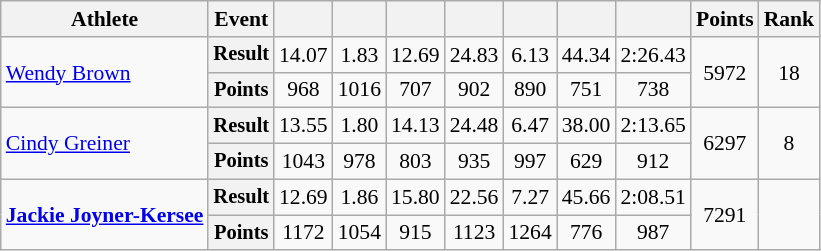<table class=wikitable style=font-size:90%;text-align:center>
<tr>
<th>Athlete</th>
<th>Event</th>
<th></th>
<th></th>
<th></th>
<th></th>
<th></th>
<th></th>
<th></th>
<th>Points</th>
<th>Rank</th>
</tr>
<tr>
<td align=left rowspan=2><a href='#'>Wendy Brown</a></td>
<th style=font-size:95%>Result</th>
<td>14.07</td>
<td>1.83</td>
<td>12.69</td>
<td>24.83</td>
<td>6.13</td>
<td>44.34</td>
<td>2:26.43</td>
<td rowspan=2>5972</td>
<td rowspan=2>18</td>
</tr>
<tr>
<th style=font-size:95%>Points</th>
<td>968</td>
<td>1016</td>
<td>707</td>
<td>902</td>
<td>890</td>
<td>751</td>
<td>738</td>
</tr>
<tr>
<td align=left rowspan=2><a href='#'>Cindy Greiner</a></td>
<th style=font-size:95%>Result</th>
<td>13.55</td>
<td>1.80</td>
<td>14.13</td>
<td>24.48</td>
<td>6.47</td>
<td>38.00</td>
<td>2:13.65</td>
<td rowspan=2>6297</td>
<td rowspan=2>8</td>
</tr>
<tr>
<th style=font-size:95%>Points</th>
<td>1043</td>
<td>978</td>
<td>803</td>
<td>935</td>
<td>997</td>
<td>629</td>
<td>912</td>
</tr>
<tr>
<td align=left rowspan=2><strong><a href='#'>Jackie Joyner-Kersee</a></strong></td>
<th style=font-size:95%>Result</th>
<td>12.69</td>
<td>1.86</td>
<td>15.80</td>
<td>22.56</td>
<td>7.27 </td>
<td>45.66</td>
<td>2:08.51</td>
<td rowspan=2>7291 </td>
<td rowspan=2></td>
</tr>
<tr>
<th style=font-size:95%>Points</th>
<td>1172</td>
<td>1054</td>
<td>915</td>
<td>1123</td>
<td>1264</td>
<td>776</td>
<td>987</td>
</tr>
</table>
